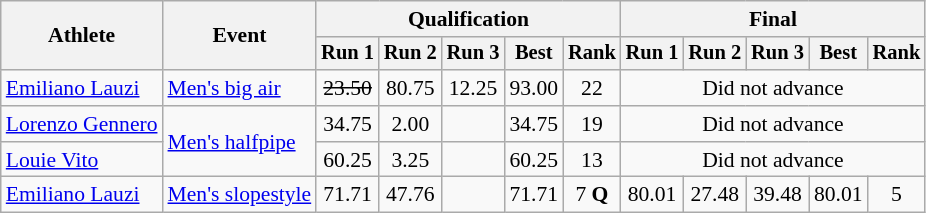<table class=wikitable style=font-size:90%;text-align:center>
<tr>
<th rowspan="2">Athlete</th>
<th rowspan="2">Event</th>
<th colspan="5">Qualification</th>
<th colspan="5">Final</th>
</tr>
<tr style="font-size:95%">
<th>Run 1</th>
<th>Run 2</th>
<th>Run 3</th>
<th>Best</th>
<th>Rank</th>
<th>Run 1</th>
<th>Run 2</th>
<th>Run 3</th>
<th>Best</th>
<th>Rank</th>
</tr>
<tr>
<td align=left><a href='#'>Emiliano Lauzi</a></td>
<td align=left><a href='#'>Men's big air</a></td>
<td><s>23.50</s></td>
<td>80.75</td>
<td>12.25</td>
<td>93.00</td>
<td>22</td>
<td colspan=5>Did not advance</td>
</tr>
<tr>
<td align=left><a href='#'>Lorenzo Gennero</a></td>
<td align=left rowspan=2><a href='#'>Men's halfpipe</a></td>
<td>34.75</td>
<td>2.00</td>
<td></td>
<td>34.75</td>
<td>19</td>
<td colspan=5>Did not advance</td>
</tr>
<tr>
<td align=left><a href='#'>Louie Vito</a></td>
<td>60.25</td>
<td>3.25</td>
<td></td>
<td>60.25</td>
<td>13</td>
<td colspan=5>Did not advance</td>
</tr>
<tr>
<td align=left><a href='#'>Emiliano Lauzi</a></td>
<td align=left><a href='#'>Men's slopestyle</a></td>
<td>71.71</td>
<td>47.76</td>
<td></td>
<td>71.71</td>
<td>7 <strong>Q</strong></td>
<td>80.01</td>
<td>27.48</td>
<td>39.48</td>
<td>80.01</td>
<td>5</td>
</tr>
</table>
